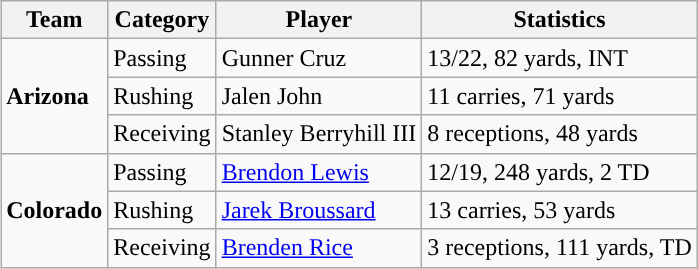<table class="wikitable" style="float: right;">
<tr>
<th>Team</th>
<th>Category</th>
<th>Player</th>
<th>Statistics</th>
</tr>
<tr>
<td rowspan=3><strong>Arizona</strong></td>
<td>Passing</td>
<td>Gunner Cruz</td>
<td>13/22, 82 yards, INT</td>
</tr>
<tr>
<td>Rushing</td>
<td>Jalen John</td>
<td>11 carries, 71 yards</td>
</tr>
<tr>
<td>Receiving</td>
<td>Stanley Berryhill III</td>
<td>8 receptions, 48 yards</td>
</tr>
<tr>
<td rowspan=3><strong>Colorado</strong></td>
<td>Passing</td>
<td><a href='#'>Brendon Lewis</a></td>
<td>12/19, 248 yards, 2 TD</td>
</tr>
<tr>
<td>Rushing</td>
<td><a href='#'>Jarek Broussard</a></td>
<td>13 carries, 53 yards</td>
</tr>
<tr>
<td>Receiving</td>
<td><a href='#'>Brenden Rice</a></td>
<td>3 receptions, 111 yards, TD</td>
</tr>
</table>
